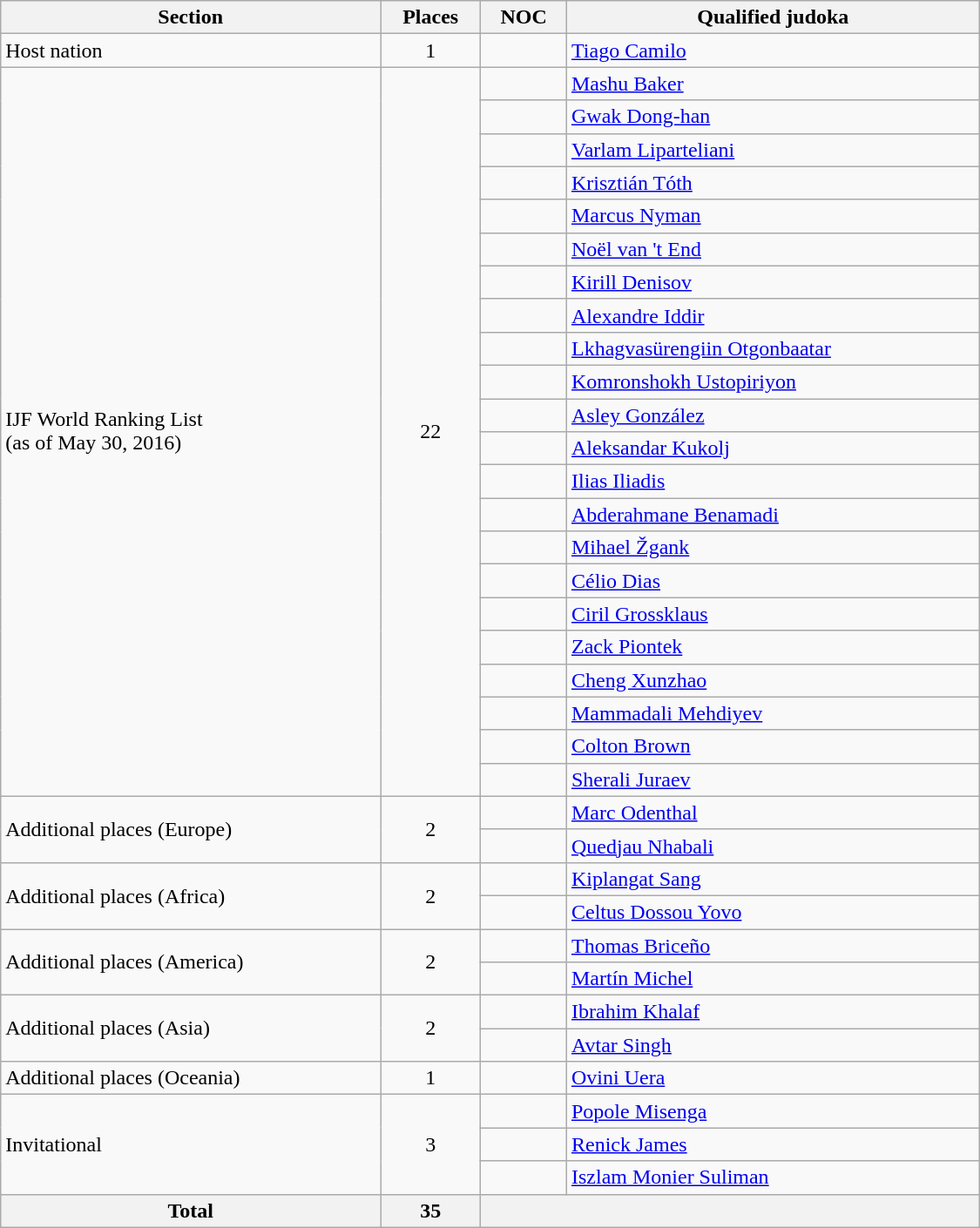<table class="wikitable"  width=750>
<tr>
<th>Section</th>
<th>Places</th>
<th>NOC</th>
<th>Qualified judoka</th>
</tr>
<tr>
<td>Host nation</td>
<td align=center>1</td>
<td></td>
<td><a href='#'>Tiago Camilo</a></td>
</tr>
<tr>
<td rowspan=22>IJF World Ranking List<br>(as of May 30, 2016)</td>
<td rowspan=22 align=center>22</td>
<td></td>
<td><a href='#'>Mashu Baker</a></td>
</tr>
<tr>
<td></td>
<td><a href='#'>Gwak Dong-han</a></td>
</tr>
<tr>
<td></td>
<td><a href='#'>Varlam Liparteliani</a></td>
</tr>
<tr>
<td></td>
<td><a href='#'>Krisztián Tóth</a></td>
</tr>
<tr>
<td></td>
<td><a href='#'>Marcus Nyman</a></td>
</tr>
<tr>
<td></td>
<td><a href='#'>Noël van 't End</a></td>
</tr>
<tr>
<td></td>
<td><a href='#'>Kirill Denisov</a></td>
</tr>
<tr>
<td></td>
<td><a href='#'>Alexandre Iddir</a></td>
</tr>
<tr>
<td></td>
<td><a href='#'>Lkhagvasürengiin Otgonbaatar</a></td>
</tr>
<tr>
<td></td>
<td><a href='#'>Komronshokh Ustopiriyon</a></td>
</tr>
<tr>
<td></td>
<td><a href='#'>Asley González</a></td>
</tr>
<tr>
<td></td>
<td><a href='#'>Aleksandar Kukolj</a></td>
</tr>
<tr>
<td></td>
<td><a href='#'>Ilias Iliadis</a></td>
</tr>
<tr>
<td></td>
<td><a href='#'>Abderahmane Benamadi</a></td>
</tr>
<tr>
<td></td>
<td><a href='#'>Mihael Žgank</a></td>
</tr>
<tr>
<td></td>
<td><a href='#'>Célio Dias</a></td>
</tr>
<tr>
<td></td>
<td><a href='#'>Ciril Grossklaus</a></td>
</tr>
<tr>
<td></td>
<td><a href='#'>Zack Piontek</a></td>
</tr>
<tr>
<td></td>
<td><a href='#'>Cheng Xunzhao</a></td>
</tr>
<tr>
<td></td>
<td><a href='#'>Mammadali Mehdiyev</a></td>
</tr>
<tr>
<td></td>
<td><a href='#'>Colton Brown</a></td>
</tr>
<tr>
<td></td>
<td><a href='#'>Sherali Juraev</a></td>
</tr>
<tr>
<td rowspan=2>Additional places (Europe)</td>
<td rowspan=2 align=center>2</td>
<td></td>
<td><a href='#'>Marc Odenthal</a></td>
</tr>
<tr>
<td></td>
<td><a href='#'>Quedjau Nhabali</a></td>
</tr>
<tr>
<td rowspan=2>Additional places (Africa)</td>
<td rowspan=2 align=center>2</td>
<td></td>
<td><a href='#'>Kiplangat Sang</a></td>
</tr>
<tr>
<td></td>
<td><a href='#'>Celtus Dossou Yovo</a></td>
</tr>
<tr>
<td rowspan=2>Additional places (America)</td>
<td rowspan=2 align=center>2</td>
<td></td>
<td><a href='#'>Thomas Briceño</a></td>
</tr>
<tr>
<td></td>
<td><a href='#'>Martín Michel</a></td>
</tr>
<tr>
<td rowspan=2>Additional places (Asia)</td>
<td rowspan=2 align=center>2</td>
<td></td>
<td><a href='#'>Ibrahim Khalaf</a></td>
</tr>
<tr>
<td></td>
<td><a href='#'>Avtar Singh</a></td>
</tr>
<tr>
<td>Additional places (Oceania)</td>
<td align=center>1</td>
<td></td>
<td><a href='#'>Ovini Uera</a></td>
</tr>
<tr>
<td rowspan=3>Invitational</td>
<td rowspan=3 align=center>3</td>
<td></td>
<td><a href='#'>Popole Misenga</a></td>
</tr>
<tr>
<td></td>
<td><a href='#'>Renick James</a></td>
</tr>
<tr>
<td></td>
<td><a href='#'>Iszlam Monier Suliman</a></td>
</tr>
<tr>
<th>Total</th>
<th>35</th>
<th colspan=2></th>
</tr>
</table>
